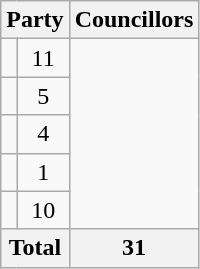<table class="wikitable">
<tr>
<th colspan=2>Party</th>
<th>Councillors</th>
</tr>
<tr>
<td></td>
<td align=center>11</td>
</tr>
<tr>
<td></td>
<td align=center>5</td>
</tr>
<tr>
<td></td>
<td align=center>4</td>
</tr>
<tr>
<td></td>
<td align=center>1</td>
</tr>
<tr>
<td></td>
<td align=center>10</td>
</tr>
<tr>
<th colspan=2>Total</th>
<th align=center>31</th>
</tr>
</table>
